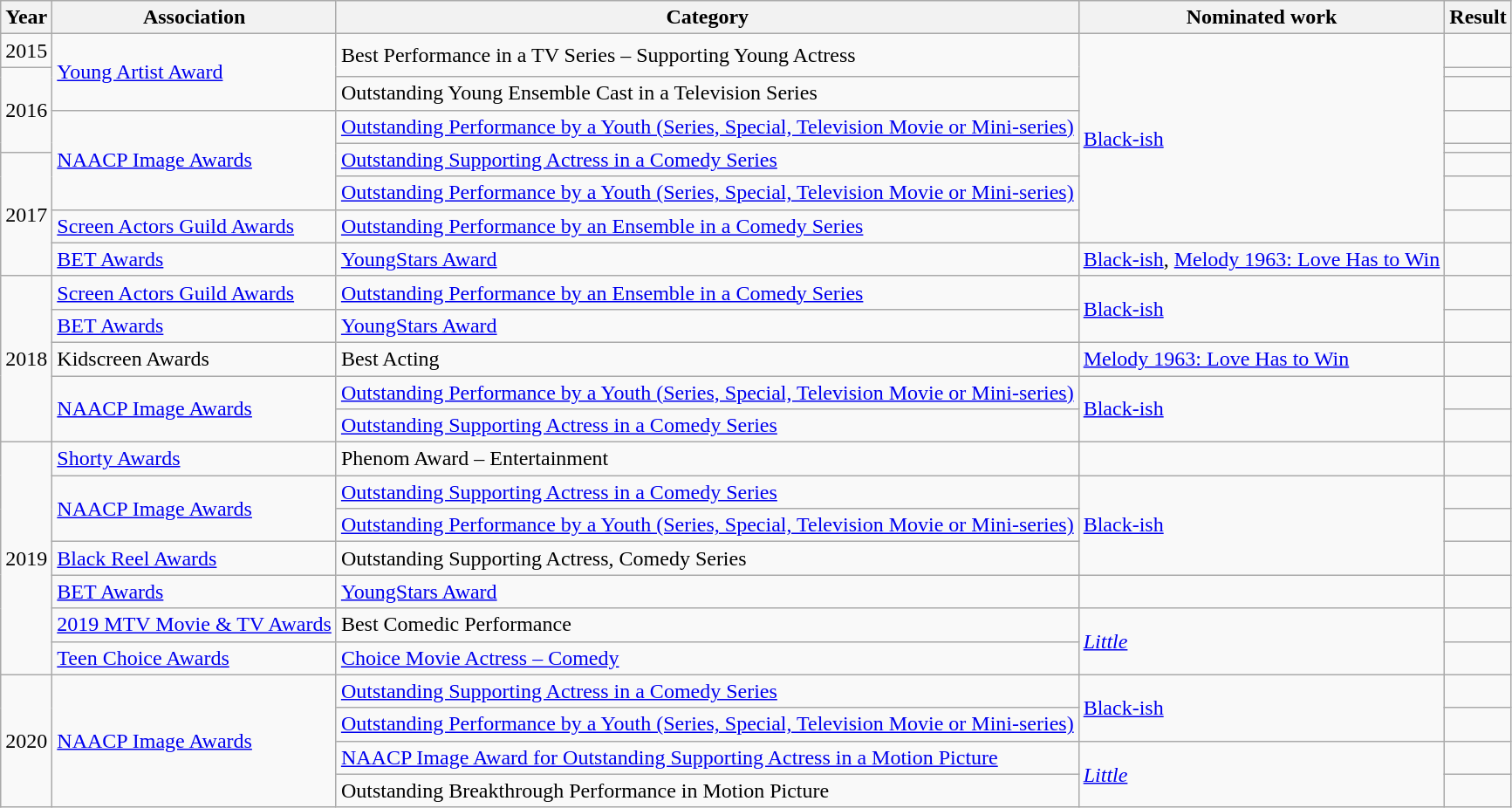<table class="wikitable sortable">
<tr>
<th>Year</th>
<th>Association</th>
<th>Category</th>
<th>Nominated work</th>
<th>Result</th>
</tr>
<tr>
<td>2015</td>
<td rowspan="3"><a href='#'>Young Artist Award</a></td>
<td rowspan="2">Best Performance in a TV Series – Supporting Young Actress</td>
<td rowspan="8"><a href='#'>Black-ish</a></td>
<td></td>
</tr>
<tr>
<td rowspan="4">2016</td>
<td></td>
</tr>
<tr>
<td>Outstanding Young Ensemble Cast in a Television Series</td>
<td></td>
</tr>
<tr>
<td rowspan="4"><a href='#'>NAACP Image Awards</a></td>
<td><a href='#'>Outstanding Performance by a Youth (Series, Special, Television Movie or Mini-series)</a></td>
<td></td>
</tr>
<tr>
<td rowspan="2"><a href='#'>Outstanding Supporting Actress in a Comedy Series</a></td>
<td></td>
</tr>
<tr>
<td rowspan="4">2017</td>
<td></td>
</tr>
<tr>
<td><a href='#'>Outstanding Performance by a Youth (Series, Special, Television Movie or Mini-series)</a></td>
<td></td>
</tr>
<tr>
<td><a href='#'>Screen Actors Guild Awards</a></td>
<td><a href='#'>Outstanding Performance by an Ensemble in a Comedy Series</a></td>
<td></td>
</tr>
<tr>
<td><a href='#'>BET Awards</a></td>
<td><a href='#'>YoungStars Award</a></td>
<td><a href='#'>Black-ish</a>, <a href='#'>Melody 1963: Love Has to Win</a></td>
<td></td>
</tr>
<tr>
<td rowspan="5">2018</td>
<td><a href='#'>Screen Actors Guild Awards</a></td>
<td><a href='#'>Outstanding Performance by an Ensemble in a Comedy Series</a></td>
<td rowspan="2"><a href='#'>Black-ish</a></td>
<td></td>
</tr>
<tr>
<td><a href='#'>BET Awards</a></td>
<td><a href='#'>YoungStars Award</a></td>
<td></td>
</tr>
<tr>
<td>Kidscreen Awards</td>
<td>Best Acting</td>
<td><a href='#'>Melody 1963: Love Has to Win</a></td>
<td></td>
</tr>
<tr>
<td rowspan="2"><a href='#'>NAACP Image Awards</a></td>
<td><a href='#'>Outstanding Performance by a Youth (Series, Special, Television Movie or Mini-series)</a></td>
<td rowspan="2"><a href='#'>Black-ish</a></td>
<td></td>
</tr>
<tr>
<td><a href='#'>Outstanding Supporting Actress in a Comedy Series</a></td>
<td></td>
</tr>
<tr>
<td rowspan="7">2019</td>
<td><a href='#'>Shorty Awards</a><br></td>
<td>Phenom Award – Entertainment</td>
<td></td>
<td></td>
</tr>
<tr>
<td rowspan="2"><a href='#'>NAACP Image Awards</a></td>
<td><a href='#'>Outstanding Supporting Actress in a Comedy Series</a></td>
<td rowspan="3"><a href='#'>Black-ish</a></td>
<td></td>
</tr>
<tr>
<td><a href='#'>Outstanding Performance by a Youth (Series, Special, Television Movie or Mini-series)</a></td>
<td></td>
</tr>
<tr>
<td><a href='#'>Black Reel Awards</a></td>
<td>Outstanding Supporting Actress, Comedy Series</td>
<td></td>
</tr>
<tr>
<td><a href='#'>BET Awards</a></td>
<td><a href='#'>YoungStars Award</a></td>
<td></td>
<td></td>
</tr>
<tr>
<td><a href='#'>2019 MTV Movie & TV Awards</a></td>
<td>Best Comedic Performance</td>
<td rowspan="2"><a href='#'><em>Little</em></a></td>
<td></td>
</tr>
<tr>
<td><a href='#'>Teen Choice Awards</a></td>
<td><a href='#'>Choice Movie Actress – Comedy</a></td>
<td></td>
</tr>
<tr>
<td rowspan="4">2020</td>
<td rowspan="4"><a href='#'>NAACP Image Awards</a></td>
<td><a href='#'>Outstanding Supporting Actress in a Comedy Series</a></td>
<td rowspan="2"><a href='#'>Black-ish</a></td>
<td></td>
</tr>
<tr>
<td><a href='#'>Outstanding Performance by a Youth (Series, Special, Television Movie or Mini-series)</a></td>
<td></td>
</tr>
<tr>
<td><a href='#'>NAACP Image Award for Outstanding Supporting Actress in a Motion Picture</a></td>
<td rowspan="2"><em><a href='#'>Little</a></em></td>
<td></td>
</tr>
<tr>
<td>Outstanding Breakthrough Performance in Motion Picture</td>
<td></td>
</tr>
</table>
